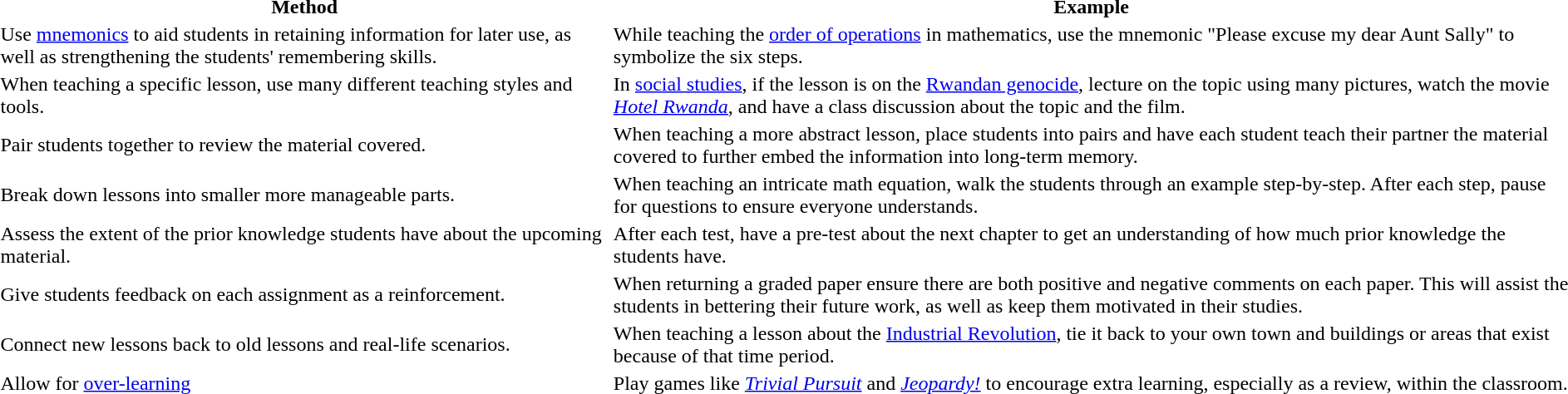<table>
<tr>
<th>Method</th>
<th>Example</th>
</tr>
<tr>
<td>Use <a href='#'>mnemonics</a> to aid students in retaining information for later use, as well as strengthening the students' remembering skills.</td>
<td>While teaching the <a href='#'>order of operations</a> in mathematics, use the mnemonic "Please excuse my dear Aunt Sally" to symbolize the six steps.</td>
</tr>
<tr>
<td>When teaching a specific lesson, use many different teaching styles and tools.</td>
<td>In <a href='#'>social studies</a>, if the lesson is on the <a href='#'>Rwandan genocide</a>, lecture on the topic using many pictures, watch the movie <em><a href='#'>Hotel Rwanda</a></em>, and have a class discussion about the topic and the film.</td>
</tr>
<tr>
<td>Pair students together to review the material covered.</td>
<td>When teaching a more abstract lesson, place students into pairs and have each student teach their partner the material covered to further embed the information into long-term memory.</td>
</tr>
<tr>
<td>Break down lessons into smaller more manageable parts.</td>
<td>When teaching an intricate math equation, walk the students through an example step-by-step. After each step, pause for questions to ensure everyone understands.</td>
</tr>
<tr>
<td>Assess the extent of the prior knowledge students have about the upcoming material.</td>
<td>After each test, have a pre-test about the next chapter to get an understanding of how much prior knowledge the students have.</td>
</tr>
<tr>
<td>Give students feedback on each assignment as a reinforcement.</td>
<td>When returning a graded paper ensure there are both positive and negative comments on each paper. This will assist the students in bettering their future work, as well as keep them motivated in their studies.</td>
</tr>
<tr>
<td>Connect new lessons back to old lessons and real-life scenarios.</td>
<td>When teaching a lesson about the <a href='#'>Industrial Revolution</a>, tie it back to your own town and buildings or areas that exist because of that time period.</td>
</tr>
<tr>
<td>Allow for <a href='#'>over-learning</a></td>
<td>Play games like <em><a href='#'>Trivial Pursuit</a></em> and <em><a href='#'>Jeopardy!</a></em> to encourage extra learning, especially as a review, within the classroom.</td>
</tr>
</table>
